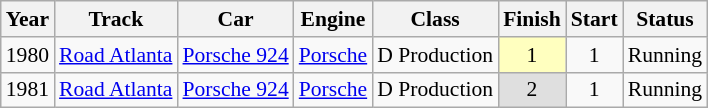<table class="wikitable" style="text-align:center; font-size:90%">
<tr>
<th>Year</th>
<th>Track</th>
<th>Car</th>
<th>Engine</th>
<th>Class</th>
<th>Finish</th>
<th>Start</th>
<th>Status</th>
</tr>
<tr>
<td>1980</td>
<td><a href='#'>Road Atlanta</a></td>
<td><a href='#'>Porsche 924</a></td>
<td><a href='#'>Porsche</a></td>
<td>D Production</td>
<td style="background:#FFFFBF;">1</td>
<td>1</td>
<td>Running</td>
</tr>
<tr>
<td>1981</td>
<td><a href='#'>Road Atlanta</a></td>
<td><a href='#'>Porsche 924</a></td>
<td><a href='#'>Porsche</a></td>
<td>D Production</td>
<td style="background:#DFDFDF;">2</td>
<td>1</td>
<td>Running</td>
</tr>
</table>
